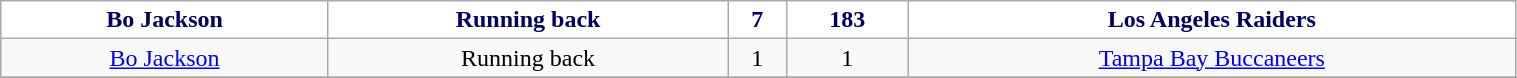<table class="wikitable" width="80%">
<tr align="center"  style="background:white;color:#01025E;">
<td><strong>Bo Jackson</strong></td>
<td><strong>Running back</strong></td>
<td><strong>7</strong></td>
<td><strong>183</strong></td>
<td><strong>Los Angeles Raiders</strong></td>
</tr>
<tr align="center" bgcolor="">
<td><a href='#'>Bo Jackson</a></td>
<td>Running back</td>
<td>1</td>
<td>1</td>
<td><a href='#'>Tampa Bay Buccaneers</a></td>
</tr>
<tr align="center" bgcolor="">
</tr>
</table>
